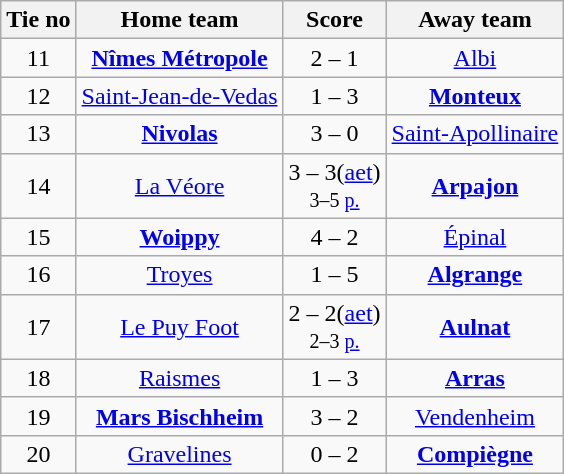<table class="wikitable" style="text-align:center">
<tr>
<th>Tie no</th>
<th>Home team</th>
<th>Score</th>
<th>Away team</th>
</tr>
<tr>
<td>11</td>
<td><strong><a href='#'>Nîmes Métropole</a></strong></td>
<td>2 – 1</td>
<td><a href='#'>Albi</a></td>
</tr>
<tr>
<td>12</td>
<td><a href='#'>Saint-Jean-de-Vedas</a></td>
<td>1 – 3</td>
<td><strong><a href='#'>Monteux</a></strong></td>
</tr>
<tr>
<td>13</td>
<td><strong><a href='#'>Nivolas</a></strong></td>
<td>3 – 0</td>
<td><a href='#'>Saint-Apollinaire</a></td>
</tr>
<tr>
<td>14</td>
<td><a href='#'>La Véore</a></td>
<td>3 – 3(<a href='#'>aet</a>)<br><small>3–5 <a href='#'>p.</a></small></td>
<td><strong><a href='#'>Arpajon</a></strong></td>
</tr>
<tr>
<td>15</td>
<td><strong><a href='#'>Woippy</a></strong></td>
<td>4 – 2</td>
<td><a href='#'>Épinal</a></td>
</tr>
<tr>
<td>16</td>
<td><a href='#'>Troyes</a></td>
<td>1 – 5</td>
<td><strong><a href='#'>Algrange</a></strong></td>
</tr>
<tr>
<td>17</td>
<td><a href='#'>Le Puy Foot</a></td>
<td>2 – 2(<a href='#'>aet</a>)<br><small>2–3 <a href='#'>p.</a></small></td>
<td><strong><a href='#'>Aulnat</a></strong></td>
</tr>
<tr>
<td>18</td>
<td><a href='#'>Raismes</a></td>
<td>1 – 3</td>
<td><strong><a href='#'>Arras</a></strong></td>
</tr>
<tr>
<td>19</td>
<td><strong><a href='#'>Mars Bischheim</a></strong></td>
<td>3 – 2</td>
<td><a href='#'>Vendenheim</a></td>
</tr>
<tr>
<td>20</td>
<td><a href='#'>Gravelines</a></td>
<td>0 – 2</td>
<td><strong><a href='#'>Compiègne</a></strong></td>
</tr>
</table>
